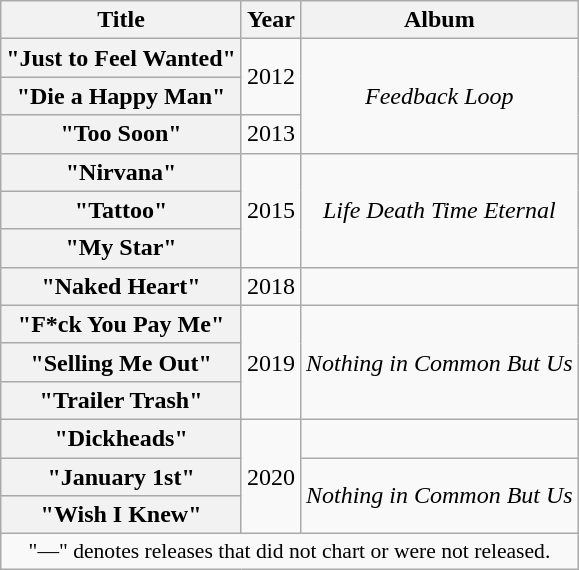<table class="wikitable plainrowheaders" style="text-align:center;">
<tr>
<th>Title</th>
<th>Year</th>
<th>Album</th>
</tr>
<tr>
<th scope="row">"Just to Feel Wanted"</th>
<td rowspan="2">2012</td>
<td rowspan="3"><em>Feedback Loop</em></td>
</tr>
<tr>
<th scope="row">"Die a Happy Man"<br></th>
</tr>
<tr>
<th scope="row">"Too Soon"</th>
<td>2013</td>
</tr>
<tr>
<th scope="row">"Nirvana"</th>
<td rowspan="3">2015</td>
<td rowspan="3"><em>Life Death Time Eternal</em></td>
</tr>
<tr>
<th scope="row">"Tattoo"</th>
</tr>
<tr>
<th scope="row">"My Star"</th>
</tr>
<tr>
<th scope="row">"Naked Heart"</th>
<td>2018</td>
<td></td>
</tr>
<tr>
<th scope="row">"F*ck You Pay Me"</th>
<td rowspan="3">2019</td>
<td rowspan="3"><em>Nothing in Common But Us</em></td>
</tr>
<tr>
<th scope="row">"Selling Me Out"</th>
</tr>
<tr>
<th scope="row">"Trailer Trash"</th>
</tr>
<tr>
<th scope="row">"Dickheads"<br></th>
<td rowspan="3">2020</td>
<td></td>
</tr>
<tr>
<th scope="row">"January 1st"</th>
<td rowspan="2"><em>Nothing in Common But Us</em></td>
</tr>
<tr>
<th scope="row">"Wish I Knew"</th>
</tr>
<tr>
<td align="center" colspan="6" style="font-size:90%">"—" denotes releases that did not chart or were not released.</td>
</tr>
</table>
